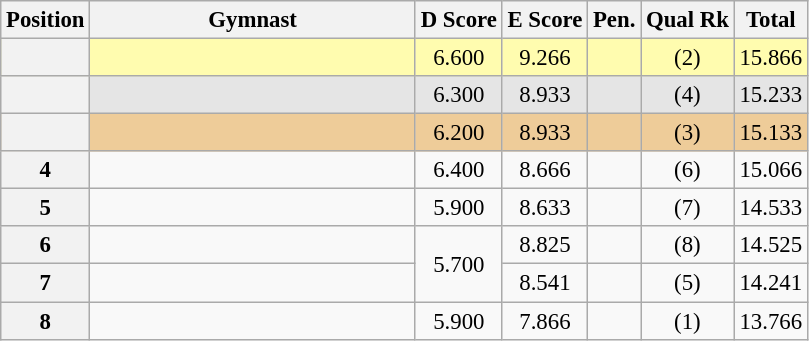<table class="wikitable sortable" style="text-align:center; font-size:95%">
<tr>
<th scope=col>Position</th>
<th scope="col" style="width:210px;">Gymnast</th>
<th scope=col>D Score</th>
<th scope=col>E Score</th>
<th scope=col>Pen.</th>
<th scope=col>Qual Rk</th>
<th scope=col;>Total</th>
</tr>
<tr style="background:#fffcaf;">
<th scope=row style="text-align:center"></th>
<td style="text-align:left;"></td>
<td>6.600</td>
<td>9.266</td>
<td></td>
<td>(2)</td>
<td>15.866</td>
</tr>
<tr style="background:#e5e5e5;">
<th scope=row style="text-align:center"></th>
<td style="text-align:left;"></td>
<td>6.300</td>
<td>8.933</td>
<td></td>
<td>(4)</td>
<td>15.233</td>
</tr>
<tr style="background:#ec9;">
<th scope=row style="text-align:center"></th>
<td style="text-align:left;"></td>
<td>6.200</td>
<td>8.933</td>
<td></td>
<td>(3)</td>
<td>15.133</td>
</tr>
<tr>
<th scope=row style="text-align:center">4</th>
<td style="text-align:left;"></td>
<td>6.400</td>
<td>8.666</td>
<td></td>
<td>(6)</td>
<td>15.066</td>
</tr>
<tr>
<th scope=row style="text-align:center">5</th>
<td style="text-align:left;"></td>
<td>5.900</td>
<td>8.633</td>
<td></td>
<td>(7)</td>
<td>14.533</td>
</tr>
<tr>
<th scope=row style="text-align:center">6</th>
<td style="text-align:left;"></td>
<td rowspan="2">5.700</td>
<td>8.825</td>
<td></td>
<td>(8)</td>
<td>14.525</td>
</tr>
<tr>
<th scope=row style="text-align:center">7</th>
<td style="text-align:left;"></td>
<td>8.541</td>
<td></td>
<td>(5)</td>
<td>14.241</td>
</tr>
<tr>
<th scope=row style="text-align:center">8</th>
<td style="text-align:left;"></td>
<td>5.900</td>
<td>7.866</td>
<td></td>
<td>(1)</td>
<td>13.766</td>
</tr>
</table>
